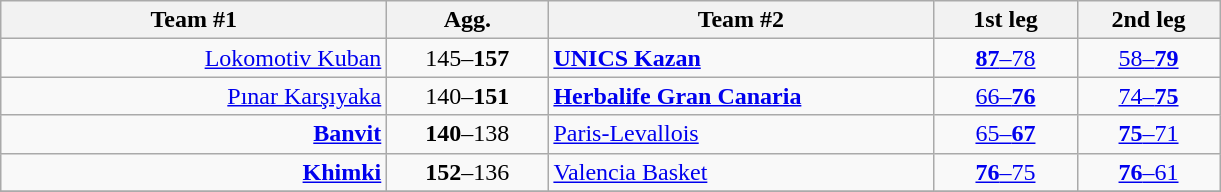<table class=wikitable style="text-align:center">
<tr>
<th width=250>Team #1</th>
<th width=100>Agg.</th>
<th width=250>Team #2</th>
<th width=88>1st leg</th>
<th width=88>2nd leg</th>
</tr>
<tr>
<td align=right><a href='#'>Lokomotiv Kuban</a> </td>
<td>145–<strong>157</strong></td>
<td align=left> <strong><a href='#'>UNICS Kazan</a></strong></td>
<td><a href='#'><strong>87</strong>–78</a></td>
<td><a href='#'>58–<strong>79</strong></a></td>
</tr>
<tr>
<td align=right><a href='#'>Pınar Karşıyaka</a> </td>
<td>140–<strong>151</strong></td>
<td align=left> <strong><a href='#'>Herbalife Gran Canaria</a></strong></td>
<td><a href='#'>66–<strong>76</strong></a></td>
<td><a href='#'>74–<strong>75</strong></a></td>
</tr>
<tr>
<td align=right><strong><a href='#'>Banvit</a></strong> </td>
<td><strong>140</strong>–138</td>
<td align=left> <a href='#'>Paris-Levallois</a></td>
<td><a href='#'>65–<strong>67</strong></a></td>
<td><a href='#'><strong>75</strong>–71</a></td>
</tr>
<tr>
<td align=right><strong><a href='#'>Khimki</a></strong> </td>
<td><strong>152</strong>–136</td>
<td align=left> <a href='#'>Valencia Basket</a></td>
<td><a href='#'><strong>76</strong>–75</a></td>
<td><a href='#'><strong>76</strong>–61</a></td>
</tr>
<tr>
</tr>
</table>
